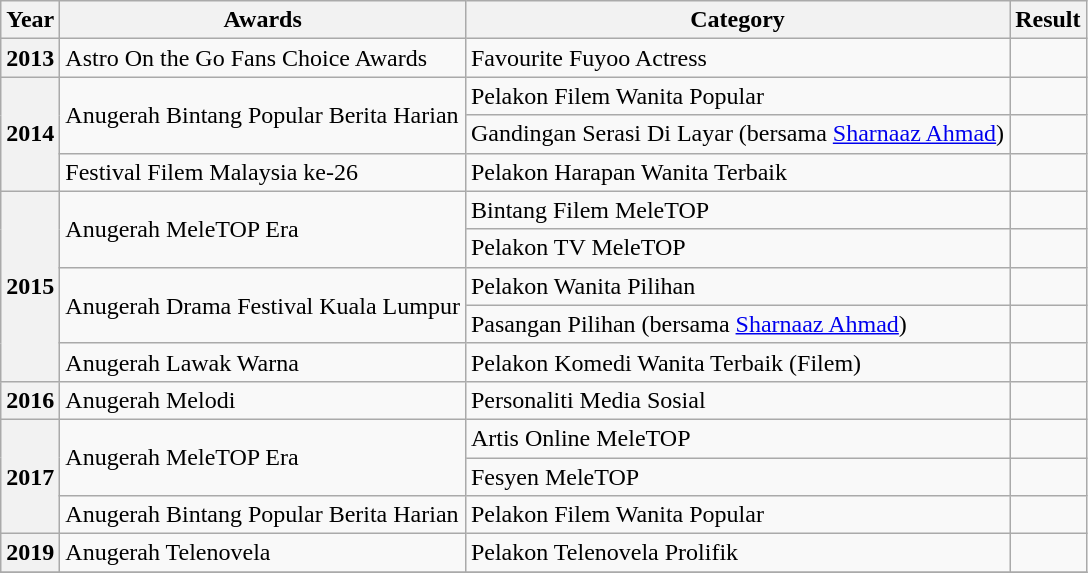<table class="wikitable">
<tr>
<th>Year</th>
<th>Awards</th>
<th>Category</th>
<th>Result</th>
</tr>
<tr>
<th><strong>2013</strong></th>
<td>Astro On the Go Fans Choice Awards</td>
<td>Favourite Fuyoo Actress</td>
<td></td>
</tr>
<tr>
<th rowspan=3><strong>2014</strong></th>
<td rowspan=2>Anugerah Bintang Popular Berita Harian</td>
<td>Pelakon Filem Wanita Popular</td>
<td></td>
</tr>
<tr>
<td>Gandingan Serasi Di Layar (bersama <a href='#'>Sharnaaz Ahmad</a>)</td>
<td></td>
</tr>
<tr>
<td>Festival Filem Malaysia ke-26</td>
<td>Pelakon Harapan Wanita Terbaik</td>
<td></td>
</tr>
<tr>
<th rowspan=5><strong>2015</strong></th>
<td rowspan=2>Anugerah MeleTOP Era</td>
<td>Bintang Filem MeleTOP</td>
<td></td>
</tr>
<tr>
<td>Pelakon TV MeleTOP</td>
<td></td>
</tr>
<tr>
<td rowspan=2>Anugerah Drama Festival Kuala Lumpur</td>
<td>Pelakon Wanita Pilihan</td>
<td></td>
</tr>
<tr>
<td>Pasangan Pilihan (bersama <a href='#'>Sharnaaz Ahmad</a>)</td>
<td></td>
</tr>
<tr>
<td>Anugerah Lawak Warna</td>
<td>Pelakon Komedi Wanita Terbaik (Filem)</td>
<td></td>
</tr>
<tr>
<th rowspan=1><strong>2016</strong></th>
<td>Anugerah Melodi</td>
<td>Personaliti Media Sosial</td>
<td></td>
</tr>
<tr>
<th rowspan=3><strong>2017</strong></th>
<td rowspan=2>Anugerah MeleTOP Era</td>
<td>Artis Online MeleTOP</td>
<td></td>
</tr>
<tr>
<td>Fesyen MeleTOP</td>
<td></td>
</tr>
<tr>
<td>Anugerah Bintang Popular Berita Harian</td>
<td>Pelakon Filem Wanita Popular</td>
<td></td>
</tr>
<tr>
<th rowspan=1><strong>2019</strong></th>
<td rowspan=1>Anugerah Telenovela</td>
<td>Pelakon Telenovela Prolifik</td>
<td></td>
</tr>
<tr>
</tr>
</table>
